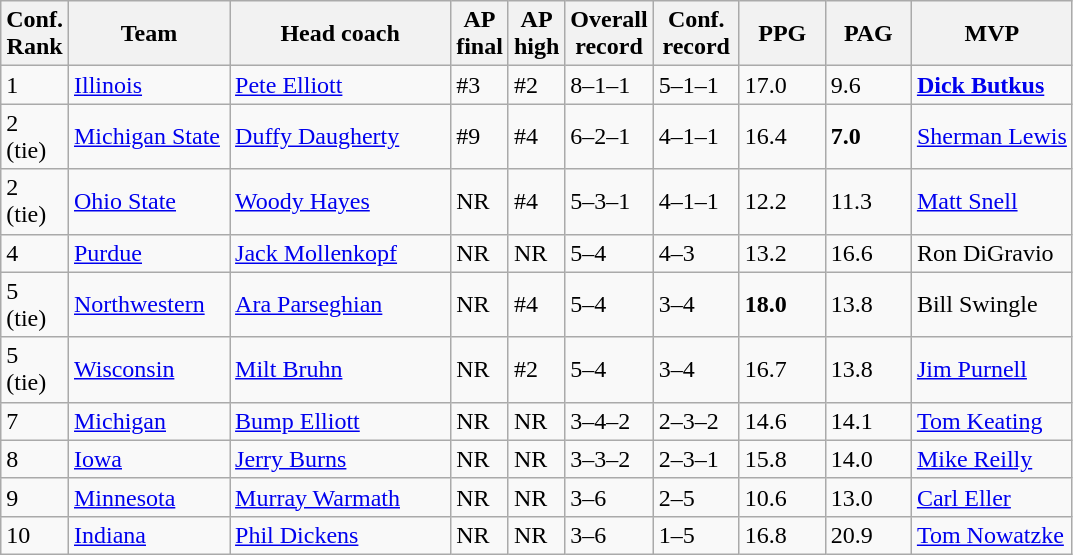<table class="sortable wikitable">
<tr>
<th width="25">Conf. Rank</th>
<th width="100">Team</th>
<th width="140">Head coach</th>
<th width="25">AP final</th>
<th width="25">AP high</th>
<th width="50">Overall record</th>
<th width="50">Conf. record</th>
<th width="50">PPG</th>
<th width="50">PAG</th>
<th width="100">MVP</th>
</tr>
<tr align="left" bgcolor="">
<td>1</td>
<td><a href='#'>Illinois</a></td>
<td><a href='#'>Pete Elliott</a></td>
<td>#3</td>
<td>#2</td>
<td>8–1–1</td>
<td>5–1–1</td>
<td>17.0</td>
<td>9.6</td>
<td><strong><a href='#'>Dick Butkus</a></strong></td>
</tr>
<tr align="left" bgcolor="">
<td>2 (tie)</td>
<td><a href='#'>Michigan State</a></td>
<td><a href='#'>Duffy Daugherty</a></td>
<td>#9</td>
<td>#4</td>
<td>6–2–1</td>
<td>4–1–1</td>
<td>16.4</td>
<td><strong>7.0</strong></td>
<td><a href='#'>Sherman Lewis</a></td>
</tr>
<tr align="left" bgcolor="">
<td>2 (tie)</td>
<td><a href='#'>Ohio State</a></td>
<td><a href='#'>Woody Hayes</a></td>
<td>NR</td>
<td>#4</td>
<td>5–3–1</td>
<td>4–1–1</td>
<td>12.2</td>
<td>11.3</td>
<td><a href='#'>Matt Snell</a></td>
</tr>
<tr align="left" bgcolor="">
<td>4</td>
<td><a href='#'>Purdue</a></td>
<td><a href='#'>Jack Mollenkopf</a></td>
<td>NR</td>
<td>NR</td>
<td>5–4</td>
<td>4–3</td>
<td>13.2</td>
<td>16.6</td>
<td>Ron DiGravio</td>
</tr>
<tr align="left" bgcolor="">
<td>5 (tie)</td>
<td><a href='#'>Northwestern</a></td>
<td><a href='#'>Ara Parseghian</a></td>
<td>NR</td>
<td>#4</td>
<td>5–4</td>
<td>3–4</td>
<td><strong>18.0</strong></td>
<td>13.8</td>
<td>Bill Swingle</td>
</tr>
<tr align="left" bgcolor="">
<td>5 (tie)</td>
<td><a href='#'>Wisconsin</a></td>
<td><a href='#'>Milt Bruhn</a></td>
<td>NR</td>
<td>#2</td>
<td>5–4</td>
<td>3–4</td>
<td>16.7</td>
<td>13.8</td>
<td><a href='#'>Jim Purnell</a></td>
</tr>
<tr align="left" bgcolor="">
<td>7</td>
<td><a href='#'>Michigan</a></td>
<td><a href='#'>Bump Elliott</a></td>
<td>NR</td>
<td>NR</td>
<td>3–4–2</td>
<td>2–3–2</td>
<td>14.6</td>
<td>14.1</td>
<td><a href='#'>Tom Keating</a></td>
</tr>
<tr align="left" bgcolor="">
<td>8</td>
<td><a href='#'>Iowa</a></td>
<td><a href='#'>Jerry Burns</a></td>
<td>NR</td>
<td>NR</td>
<td>3–3–2</td>
<td>2–3–1</td>
<td>15.8</td>
<td>14.0</td>
<td><a href='#'>Mike Reilly</a></td>
</tr>
<tr align="left" bgcolor="">
<td>9</td>
<td><a href='#'>Minnesota</a></td>
<td><a href='#'>Murray Warmath</a></td>
<td>NR</td>
<td>NR</td>
<td>3–6</td>
<td>2–5</td>
<td>10.6</td>
<td>13.0</td>
<td><a href='#'>Carl Eller</a></td>
</tr>
<tr align="left" bgcolor="">
<td>10</td>
<td><a href='#'>Indiana</a></td>
<td><a href='#'>Phil Dickens</a></td>
<td>NR</td>
<td>NR</td>
<td>3–6</td>
<td>1–5</td>
<td>16.8</td>
<td>20.9</td>
<td><a href='#'>Tom Nowatzke</a></td>
</tr>
</table>
